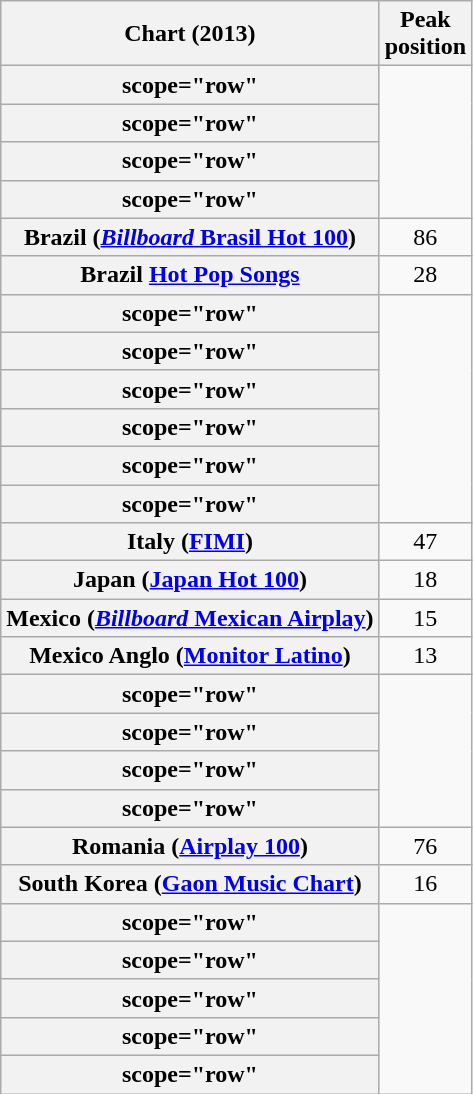<table class="wikitable sortable plainrowheaders">
<tr>
<th>Chart (2013)</th>
<th>Peak<br>position</th>
</tr>
<tr>
<th>scope="row" </th>
</tr>
<tr>
<th>scope="row" </th>
</tr>
<tr>
<th>scope="row" </th>
</tr>
<tr>
<th>scope="row" </th>
</tr>
<tr>
<th scope="row">Brazil (<a href='#'><em>Billboard</em> Brasil Hot 100</a>)</th>
<td style="text-align:center;">86</td>
</tr>
<tr>
<th scope="row">Brazil <a href='#'>Hot Pop Songs</a></th>
<td style="text-align:center;">28</td>
</tr>
<tr>
<th>scope="row" </th>
</tr>
<tr>
<th>scope="row" </th>
</tr>
<tr>
<th>scope="row" </th>
</tr>
<tr>
<th>scope="row" </th>
</tr>
<tr>
<th>scope="row" </th>
</tr>
<tr>
<th>scope="row" </th>
</tr>
<tr>
<th scope="row">Italy (<a href='#'>FIMI</a>)</th>
<td style="text-align:center;">47</td>
</tr>
<tr>
<th scope="row">Japan (<a href='#'>Japan Hot 100</a>)</th>
<td style="text-align:center;">18</td>
</tr>
<tr>
<th scope="row">Mexico (<a href='#'><em>Billboard</em> Mexican Airplay</a>)</th>
<td style="text-align:center;">15</td>
</tr>
<tr>
<th scope="row">Mexico Anglo (<a href='#'>Monitor Latino</a>)</th>
<td style="text-align:center">13</td>
</tr>
<tr>
<th>scope="row" </th>
</tr>
<tr>
<th>scope="row" </th>
</tr>
<tr>
<th>scope="row" </th>
</tr>
<tr>
<th>scope="row" </th>
</tr>
<tr>
<th scope="row">Romania (<a href='#'>Airplay 100</a>)</th>
<td style="text-align:center;">76</td>
</tr>
<tr>
<th scope="row">South Korea (<a href='#'>Gaon Music Chart</a>)</th>
<td style="text-align:center;">16</td>
</tr>
<tr>
<th>scope="row" </th>
</tr>
<tr>
<th>scope="row" </th>
</tr>
<tr>
<th>scope="row" </th>
</tr>
<tr>
<th>scope="row" </th>
</tr>
<tr>
<th>scope="row" </th>
</tr>
</table>
